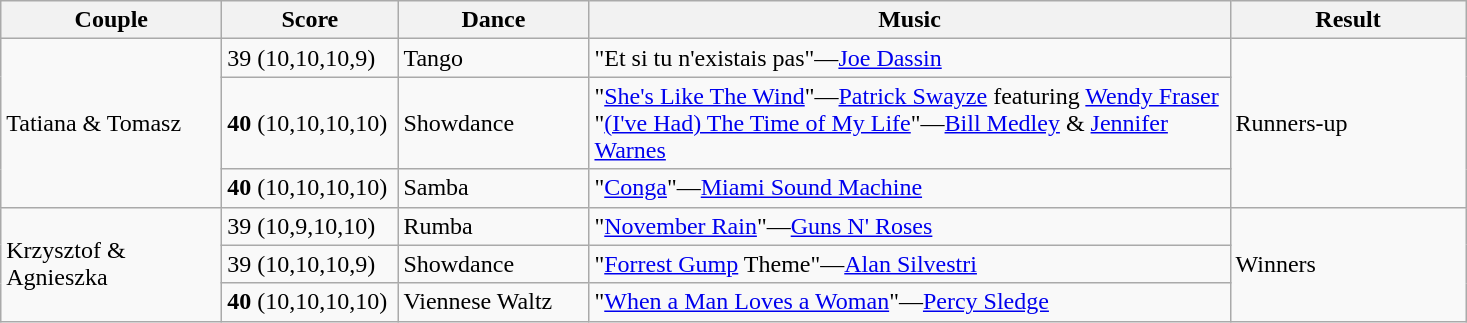<table class="wikitable">
<tr>
<th width="140">Couple</th>
<th width="110">Score</th>
<th width="120">Dance</th>
<th width="420">Music</th>
<th width="150">Result</th>
</tr>
<tr>
<td rowspan="3">Tatiana & Tomasz</td>
<td>39 (10,10,10,9)</td>
<td>Tango</td>
<td>"Et si tu n'existais pas"—<a href='#'>Joe Dassin</a></td>
<td rowspan="3">Runners-up</td>
</tr>
<tr>
<td><strong>40</strong> (10,10,10,10)</td>
<td>Showdance</td>
<td>"<a href='#'>She's Like The Wind</a>"—<a href='#'>Patrick Swayze</a> featuring <a href='#'>Wendy Fraser</a><br>"<a href='#'>(I've Had) The Time of My Life</a>"—<a href='#'>Bill Medley</a> & <a href='#'>Jennifer Warnes</a></td>
</tr>
<tr>
<td><strong>40</strong> (10,10,10,10)</td>
<td>Samba</td>
<td>"<a href='#'>Conga</a>"—<a href='#'>Miami Sound Machine</a></td>
</tr>
<tr>
<td rowspan="3">Krzysztof & Agnieszka</td>
<td>39 (10,9,10,10)</td>
<td>Rumba</td>
<td>"<a href='#'>November Rain</a>"—<a href='#'>Guns N' Roses</a></td>
<td rowspan="3">Winners</td>
</tr>
<tr>
<td>39 (10,10,10,9)</td>
<td>Showdance</td>
<td>"<a href='#'>Forrest Gump</a> Theme"—<a href='#'>Alan Silvestri</a></td>
</tr>
<tr>
<td><strong>40</strong> (10,10,10,10)</td>
<td>Viennese Waltz</td>
<td>"<a href='#'>When a Man Loves a Woman</a>"—<a href='#'>Percy Sledge</a></td>
</tr>
</table>
